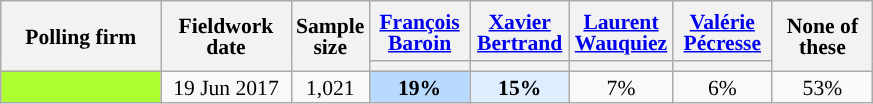<table class="wikitable sortable" style="text-align:center;font-size:90%;line-height:14px;">
<tr style="height:40px;">
<th style="width:100px;" rowspan="2">Polling firm</th>
<th style="width:80px;" rowspan="2">Fieldwork date</th>
<th style="width:35px;" rowspan="2">Sample<br>size</th>
<th class="unsortable" style="width:60px;"><a href='#'>François Baroin</a></th>
<th class="unsortable" style="width:60px;"><a href='#'>Xavier Bertrand</a></th>
<th class="unsortable" style="width:60px;"><a href='#'>Laurent Wauquiez</a></th>
<th class="unsortable" style="width:60px;"><a href='#'>Valérie Pécresse</a></th>
<th class="unsortable" style="width:60px;" rowspan="2">None of these</th>
</tr>
<tr>
<th style="background:"></th>
<th style="background:"></th>
<th style="background:"></th>
<th style="background:"></th>
</tr>
<tr>
<td style="background:GreenYellow;"></td>
<td data-sort-value="2017-06-19">19 Jun 2017</td>
<td>1,021</td>
<td style="background:#B9DAFF;"><strong>19%</strong></td>
<td style="background:#DFEEFF;"><strong>15%</strong></td>
<td>7%</td>
<td>6%</td>
<td>53%</td>
</tr>
</table>
